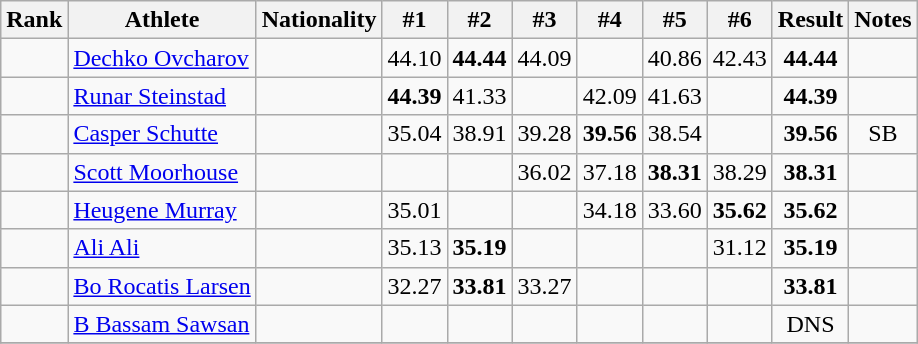<table class="wikitable sortable" style="text-align:center">
<tr>
<th>Rank</th>
<th>Athlete</th>
<th>Nationality</th>
<th>#1</th>
<th>#2</th>
<th>#3</th>
<th>#4</th>
<th>#5</th>
<th>#6</th>
<th>Result</th>
<th>Notes</th>
</tr>
<tr>
<td></td>
<td align=left><a href='#'>Dechko Ovcharov</a></td>
<td align=left></td>
<td>44.10</td>
<td><strong>44.44</strong></td>
<td>44.09</td>
<td></td>
<td>40.86</td>
<td>42.43</td>
<td><strong>44.44</strong></td>
<td></td>
</tr>
<tr>
<td></td>
<td align=left><a href='#'>Runar Steinstad</a></td>
<td align=left></td>
<td><strong>44.39</strong></td>
<td>41.33</td>
<td></td>
<td>42.09</td>
<td>41.63</td>
<td></td>
<td><strong>44.39</strong></td>
<td></td>
</tr>
<tr>
<td></td>
<td align=left><a href='#'>Casper Schutte</a></td>
<td align=left></td>
<td>35.04</td>
<td>38.91</td>
<td>39.28</td>
<td><strong>39.56</strong></td>
<td>38.54</td>
<td></td>
<td><strong>39.56</strong></td>
<td>SB</td>
</tr>
<tr>
<td></td>
<td align=left><a href='#'>Scott Moorhouse</a></td>
<td align=left></td>
<td></td>
<td></td>
<td>36.02</td>
<td>37.18</td>
<td><strong>38.31</strong></td>
<td>38.29</td>
<td><strong>38.31</strong></td>
<td></td>
</tr>
<tr>
<td></td>
<td align=left><a href='#'>Heugene Murray</a></td>
<td align=left></td>
<td>35.01</td>
<td></td>
<td></td>
<td>34.18</td>
<td>33.60</td>
<td><strong>35.62</strong></td>
<td><strong>35.62</strong></td>
<td></td>
</tr>
<tr>
<td></td>
<td align=left><a href='#'>Ali Ali</a></td>
<td align=left></td>
<td>35.13</td>
<td><strong>35.19</strong></td>
<td></td>
<td></td>
<td></td>
<td>31.12</td>
<td><strong>35.19</strong></td>
<td></td>
</tr>
<tr>
<td></td>
<td align=left><a href='#'>Bo Rocatis Larsen</a></td>
<td align=left></td>
<td>32.27</td>
<td><strong>33.81</strong></td>
<td>33.27</td>
<td></td>
<td></td>
<td></td>
<td><strong>33.81</strong></td>
<td></td>
</tr>
<tr>
<td></td>
<td align=left><a href='#'>B Bassam Sawsan</a></td>
<td align=left></td>
<td></td>
<td></td>
<td></td>
<td></td>
<td></td>
<td></td>
<td>DNS</td>
<td></td>
</tr>
<tr>
</tr>
</table>
